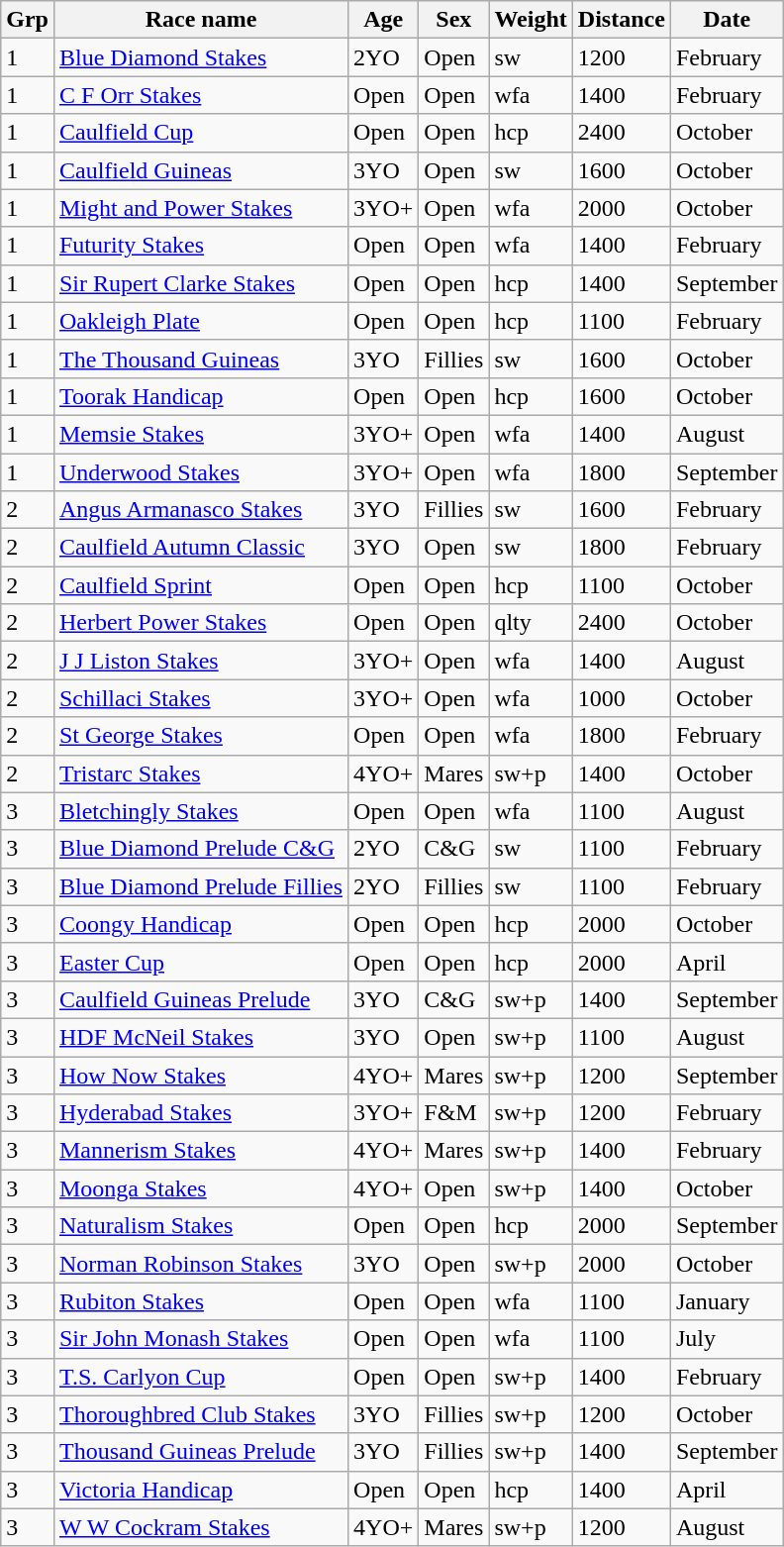<table class="wikitable sortable">
<tr>
<th>Grp</th>
<th>Race name</th>
<th>Age</th>
<th>Sex</th>
<th>Weight</th>
<th>Distance</th>
<th>Date</th>
</tr>
<tr>
<td>1</td>
<td><a href='#'>Blue Diamond Stakes</a></td>
<td>2YO</td>
<td>Open</td>
<td>sw</td>
<td>1200</td>
<td>February</td>
</tr>
<tr>
<td>1</td>
<td><a href='#'>C F Orr Stakes</a></td>
<td>Open</td>
<td>Open</td>
<td>wfa</td>
<td>1400</td>
<td>February</td>
</tr>
<tr>
<td>1</td>
<td><a href='#'>Caulfield Cup</a></td>
<td>Open</td>
<td>Open</td>
<td>hcp</td>
<td>2400</td>
<td>October</td>
</tr>
<tr>
<td>1</td>
<td><a href='#'>Caulfield Guineas</a></td>
<td>3YO</td>
<td>Open</td>
<td>sw</td>
<td>1600</td>
<td>October</td>
</tr>
<tr>
<td>1</td>
<td><a href='#'>Might and Power Stakes</a></td>
<td>3YO+</td>
<td>Open</td>
<td>wfa</td>
<td>2000</td>
<td>October</td>
</tr>
<tr>
<td>1</td>
<td><a href='#'>Futurity Stakes</a></td>
<td>Open</td>
<td>Open</td>
<td>wfa</td>
<td>1400</td>
<td>February</td>
</tr>
<tr>
<td>1</td>
<td><a href='#'>Sir Rupert Clarke Stakes</a></td>
<td>Open</td>
<td>Open</td>
<td>hcp</td>
<td>1400</td>
<td>September</td>
</tr>
<tr>
<td>1</td>
<td><a href='#'>Oakleigh Plate</a></td>
<td>Open</td>
<td>Open</td>
<td>hcp</td>
<td>1100</td>
<td>February</td>
</tr>
<tr>
<td>1</td>
<td><a href='#'>The Thousand Guineas</a></td>
<td>3YO</td>
<td>Fillies</td>
<td>sw</td>
<td>1600</td>
<td>October</td>
</tr>
<tr>
<td>1</td>
<td><a href='#'>Toorak Handicap</a></td>
<td>Open</td>
<td>Open</td>
<td>hcp</td>
<td>1600</td>
<td>October</td>
</tr>
<tr>
<td>1</td>
<td><a href='#'>Memsie Stakes</a></td>
<td>3YO+</td>
<td>Open</td>
<td>wfa</td>
<td>1400</td>
<td>August</td>
</tr>
<tr>
<td>1</td>
<td><a href='#'>Underwood Stakes</a></td>
<td>3YO+</td>
<td>Open</td>
<td>wfa</td>
<td>1800</td>
<td>September</td>
</tr>
<tr>
<td>2</td>
<td><a href='#'>Angus Armanasco Stakes</a></td>
<td>3YO</td>
<td>Fillies</td>
<td>sw</td>
<td>1600</td>
<td>February</td>
</tr>
<tr>
<td>2</td>
<td><a href='#'>Caulfield Autumn Classic</a></td>
<td>3YO</td>
<td>Open</td>
<td>sw</td>
<td>1800</td>
<td>February</td>
</tr>
<tr>
<td>2</td>
<td><a href='#'>Caulfield Sprint</a></td>
<td>Open</td>
<td>Open</td>
<td>hcp</td>
<td>1100</td>
<td>October</td>
</tr>
<tr>
<td>2</td>
<td><a href='#'>Herbert Power Stakes</a></td>
<td>Open</td>
<td>Open</td>
<td>qlty</td>
<td>2400</td>
<td>October</td>
</tr>
<tr>
<td>2</td>
<td><a href='#'>J J Liston Stakes</a></td>
<td>3YO+</td>
<td>Open</td>
<td>wfa</td>
<td>1400</td>
<td>August</td>
</tr>
<tr>
<td>2</td>
<td><a href='#'>Schillaci Stakes</a></td>
<td>3YO+</td>
<td>Open</td>
<td>wfa</td>
<td>1000</td>
<td>October</td>
</tr>
<tr>
<td>2</td>
<td><a href='#'>St George Stakes</a></td>
<td>Open</td>
<td>Open</td>
<td>wfa</td>
<td>1800</td>
<td>February</td>
</tr>
<tr>
<td>2</td>
<td><a href='#'>Tristarc Stakes</a></td>
<td>4YO+</td>
<td>Mares</td>
<td>sw+p</td>
<td>1400</td>
<td>October</td>
</tr>
<tr>
<td>3</td>
<td><a href='#'>Bletchingly Stakes</a></td>
<td>Open</td>
<td>Open</td>
<td>wfa</td>
<td>1100</td>
<td>August</td>
</tr>
<tr>
<td>3</td>
<td><a href='#'>Blue Diamond Prelude C&G</a></td>
<td>2YO</td>
<td>C&G</td>
<td>sw</td>
<td>1100</td>
<td>February</td>
</tr>
<tr>
<td>3</td>
<td><a href='#'>Blue Diamond Prelude Fillies</a></td>
<td>2YO</td>
<td>Fillies</td>
<td>sw</td>
<td>1100</td>
<td>February</td>
</tr>
<tr>
<td>3</td>
<td><a href='#'>Coongy Handicap</a></td>
<td>Open</td>
<td>Open</td>
<td>hcp</td>
<td>2000</td>
<td>October</td>
</tr>
<tr>
<td>3</td>
<td><a href='#'>Easter Cup</a></td>
<td>Open</td>
<td>Open</td>
<td>hcp</td>
<td>2000</td>
<td>April</td>
</tr>
<tr>
<td>3</td>
<td><a href='#'>Caulfield Guineas Prelude</a></td>
<td>3YO</td>
<td>C&G</td>
<td>sw+p</td>
<td>1400</td>
<td>September</td>
</tr>
<tr>
<td>3</td>
<td><a href='#'>HDF McNeil Stakes</a></td>
<td>3YO</td>
<td>Open</td>
<td>sw+p</td>
<td>1100</td>
<td>August</td>
</tr>
<tr>
<td>3</td>
<td><a href='#'>How Now Stakes</a></td>
<td>4YO+</td>
<td>Mares</td>
<td>sw+p</td>
<td>1200</td>
<td>September</td>
</tr>
<tr>
<td>3</td>
<td><a href='#'>Hyderabad Stakes</a></td>
<td>3YO+</td>
<td>F&M</td>
<td>sw+p</td>
<td>1200</td>
<td>February</td>
</tr>
<tr>
<td>3</td>
<td><a href='#'>Mannerism Stakes</a></td>
<td>4YO+</td>
<td>Mares</td>
<td>sw+p</td>
<td>1400</td>
<td>February</td>
</tr>
<tr>
<td>3</td>
<td><a href='#'>Moonga Stakes</a></td>
<td>4YO+</td>
<td>Open</td>
<td>sw+p</td>
<td>1400</td>
<td>October</td>
</tr>
<tr>
<td>3</td>
<td><a href='#'>Naturalism Stakes</a></td>
<td>Open</td>
<td>Open</td>
<td>hcp</td>
<td>2000</td>
<td>September</td>
</tr>
<tr>
<td>3</td>
<td><a href='#'>Norman Robinson Stakes</a></td>
<td>3YO</td>
<td>Open</td>
<td>sw+p</td>
<td>2000</td>
<td>October</td>
</tr>
<tr>
<td>3</td>
<td><a href='#'>Rubiton Stakes</a></td>
<td>Open</td>
<td>Open</td>
<td>wfa</td>
<td>1100</td>
<td>January</td>
</tr>
<tr>
<td>3</td>
<td><a href='#'>Sir John Monash Stakes</a></td>
<td>Open</td>
<td>Open</td>
<td>wfa</td>
<td>1100</td>
<td>July</td>
</tr>
<tr>
<td>3</td>
<td><a href='#'>T.S. Carlyon Cup</a></td>
<td>Open</td>
<td>Open</td>
<td>sw+p</td>
<td>1400</td>
<td>February</td>
</tr>
<tr>
<td>3</td>
<td><a href='#'>Thoroughbred Club Stakes</a></td>
<td>3YO</td>
<td>Fillies</td>
<td>sw+p</td>
<td>1200</td>
<td>October</td>
</tr>
<tr>
<td>3</td>
<td><a href='#'>Thousand Guineas Prelude</a></td>
<td>3YO</td>
<td>Fillies</td>
<td>sw+p</td>
<td>1400</td>
<td>September</td>
</tr>
<tr>
<td>3</td>
<td><a href='#'>Victoria Handicap</a></td>
<td>Open</td>
<td>Open</td>
<td>hcp</td>
<td>1400</td>
<td>April</td>
</tr>
<tr>
<td>3</td>
<td><a href='#'>W W Cockram Stakes</a></td>
<td>4YO+</td>
<td>Mares</td>
<td>sw+p</td>
<td>1200</td>
<td>August</td>
</tr>
</table>
